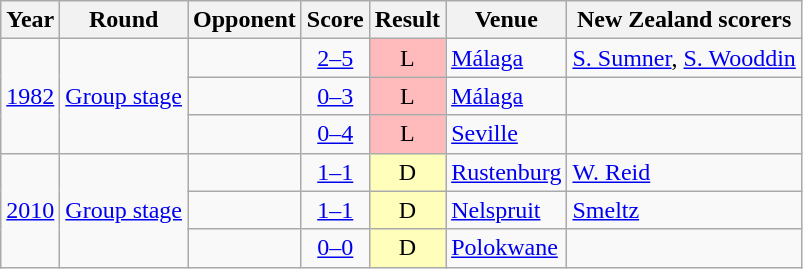<table class="wikitable sortable" style="text-align:left;">
<tr>
<th>Year</th>
<th>Round</th>
<th>Opponent</th>
<th>Score</th>
<th>Result</th>
<th>Venue</th>
<th>New Zealand scorers</th>
</tr>
<tr>
<td rowspan="3" align=center><a href='#'>1982</a></td>
<td rowspan="3"><a href='#'>Group stage</a></td>
<td></td>
<td align=center><a href='#'>2–5</a></td>
<td align=center bgcolor="#ffbbbb">L</td>
<td><a href='#'>Málaga</a></td>
<td><a href='#'>S. Sumner</a>, <a href='#'>S. Wooddin</a></td>
</tr>
<tr>
<td></td>
<td align=center><a href='#'>0–3</a></td>
<td align=center bgcolor="#ffbbbb">L</td>
<td><a href='#'>Málaga</a></td>
<td></td>
</tr>
<tr>
<td></td>
<td align=center><a href='#'>0–4</a></td>
<td align=center bgcolor="#ffbbbb">L</td>
<td><a href='#'>Seville</a></td>
<td></td>
</tr>
<tr>
<td rowspan="3" align=center><a href='#'>2010</a></td>
<td rowspan="3"><a href='#'>Group stage</a></td>
<td></td>
<td align=center><a href='#'>1–1</a></td>
<td align=center bgcolor="#ffffbb">D</td>
<td><a href='#'>Rustenburg</a></td>
<td><a href='#'>W. Reid</a></td>
</tr>
<tr>
<td></td>
<td align=center><a href='#'>1–1</a></td>
<td align=center bgcolor="#ffffbb">D</td>
<td><a href='#'>Nelspruit</a></td>
<td><a href='#'>Smeltz</a></td>
</tr>
<tr>
<td></td>
<td align=center><a href='#'>0–0</a></td>
<td align=center bgcolor="#ffffbb">D</td>
<td><a href='#'>Polokwane</a></td>
<td></td>
</tr>
</table>
